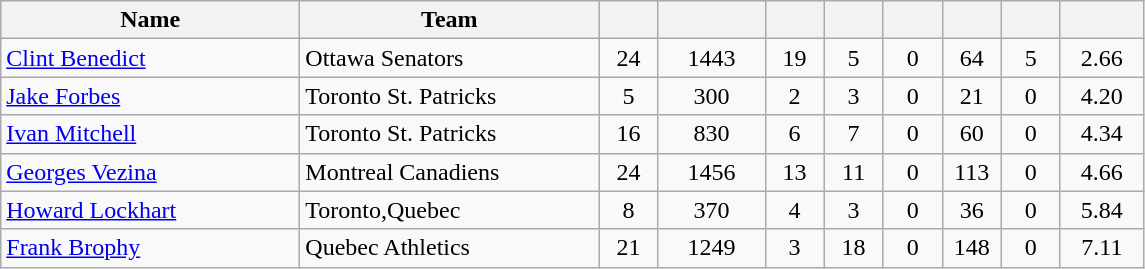<table class="wikitable sortable">
<tr>
<th style="width:12em" class="unsortable">Name</th>
<th style="width:12em" class="unsortable">Team</th>
<th style="width:2em"></th>
<th style="width:4em"></th>
<th style="width:2em"></th>
<th style="width:2em"></th>
<th style="width:2em"></th>
<th style="width:2em"></th>
<th style="width:2em"></th>
<th style="width:3em"><a href='#'></a></th>
</tr>
<tr align="center">
<td align=left><a href='#'>Clint Benedict</a></td>
<td align=left>Ottawa Senators</td>
<td>24</td>
<td>1443</td>
<td>19</td>
<td>5</td>
<td>0</td>
<td>64</td>
<td>5</td>
<td>2.66</td>
</tr>
<tr align="center">
<td align=left><a href='#'>Jake Forbes</a></td>
<td align=left>Toronto St. Patricks</td>
<td>5</td>
<td>300</td>
<td>2</td>
<td>3</td>
<td>0</td>
<td>21</td>
<td>0</td>
<td>4.20</td>
</tr>
<tr align="center">
<td align=left><a href='#'>Ivan Mitchell</a></td>
<td align=left>Toronto St. Patricks</td>
<td>16</td>
<td>830</td>
<td>6</td>
<td>7</td>
<td>0</td>
<td>60</td>
<td>0</td>
<td>4.34</td>
</tr>
<tr align="center">
<td align=left><a href='#'>Georges Vezina</a></td>
<td align=left>Montreal Canadiens</td>
<td>24</td>
<td>1456</td>
<td>13</td>
<td>11</td>
<td>0</td>
<td>113</td>
<td>0</td>
<td>4.66</td>
</tr>
<tr align="center">
<td align=left><a href='#'>Howard Lockhart</a></td>
<td align=left>Toronto,Quebec</td>
<td>8</td>
<td>370</td>
<td>4</td>
<td>3</td>
<td>0</td>
<td>36</td>
<td>0</td>
<td>5.84</td>
</tr>
<tr align="center">
<td align=left><a href='#'>Frank Brophy</a></td>
<td align=left>Quebec Athletics</td>
<td>21</td>
<td>1249</td>
<td>3</td>
<td>18</td>
<td>0</td>
<td>148</td>
<td>0</td>
<td>7.11</td>
</tr>
</table>
